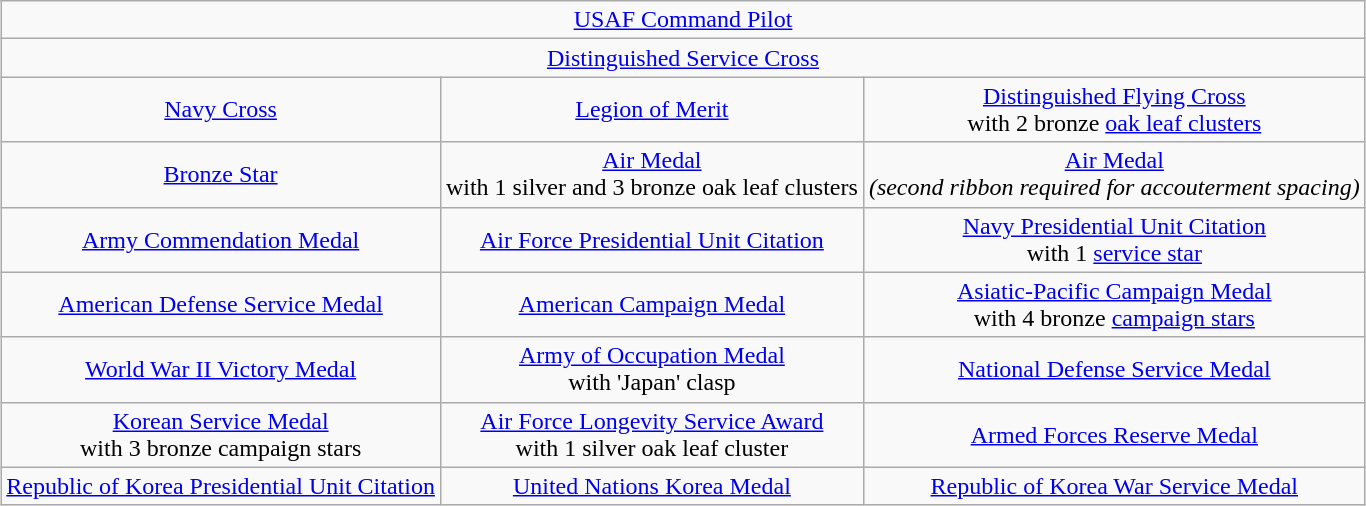<table class="wikitable" style="margin:1em auto; text-align:center;">
<tr>
<td colspan="3"><a href='#'>USAF Command Pilot</a></td>
</tr>
<tr>
<td colspan="3"><a href='#'>Distinguished Service Cross</a></td>
</tr>
<tr>
<td><a href='#'>Navy Cross</a></td>
<td><a href='#'>Legion of Merit</a></td>
<td><a href='#'>Distinguished Flying Cross</a><br>with 2 bronze <a href='#'>oak leaf clusters</a></td>
</tr>
<tr>
<td><a href='#'>Bronze Star</a></td>
<td><a href='#'>Air Medal</a><br>with 1 silver and 3 bronze oak leaf clusters</td>
<td><a href='#'>Air Medal</a><br><em>(second ribbon required for accouterment spacing)</em></td>
</tr>
<tr>
<td><a href='#'>Army Commendation Medal</a></td>
<td><a href='#'>Air Force Presidential Unit Citation</a></td>
<td><a href='#'>Navy Presidential Unit Citation</a><br>with 1 <a href='#'>service star</a></td>
</tr>
<tr>
<td><a href='#'>American Defense Service Medal</a></td>
<td><a href='#'>American Campaign Medal</a></td>
<td><a href='#'>Asiatic-Pacific Campaign Medal</a><br>with 4 bronze <a href='#'>campaign stars</a></td>
</tr>
<tr>
<td><a href='#'>World War II Victory Medal</a></td>
<td><a href='#'>Army of Occupation Medal</a><br>with 'Japan' clasp</td>
<td><a href='#'>National Defense Service Medal</a></td>
</tr>
<tr>
<td><a href='#'>Korean Service Medal</a><br>with 3 bronze campaign stars</td>
<td><a href='#'>Air Force Longevity Service Award</a><br>with 1 silver oak leaf cluster</td>
<td><a href='#'>Armed Forces Reserve Medal</a></td>
</tr>
<tr>
<td><a href='#'>Republic of Korea Presidential Unit Citation</a></td>
<td><a href='#'>United Nations Korea Medal</a></td>
<td><a href='#'>Republic of Korea War Service Medal</a></td>
</tr>
</table>
